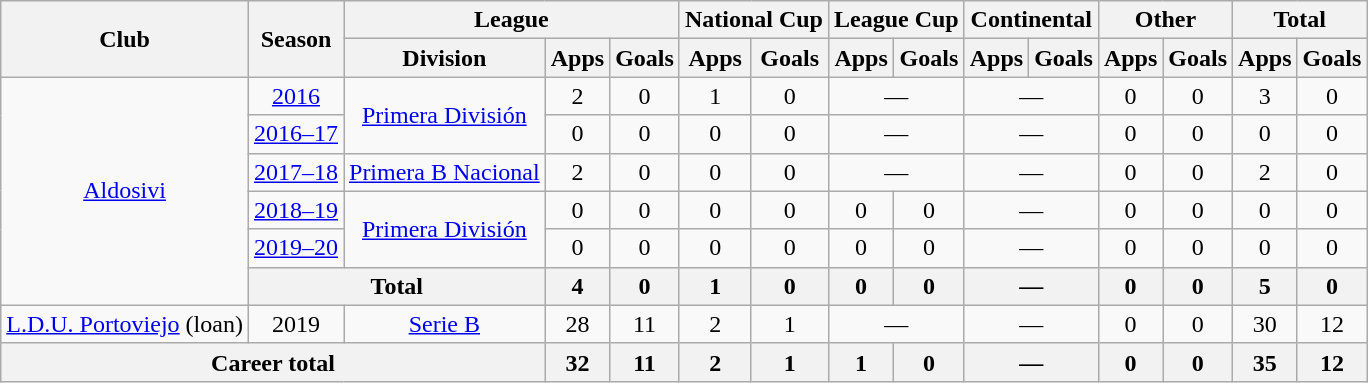<table class="wikitable" style="text-align:center">
<tr>
<th rowspan="2">Club</th>
<th rowspan="2">Season</th>
<th colspan="3">League</th>
<th colspan="2">National Cup</th>
<th colspan="2">League Cup</th>
<th colspan="2">Continental</th>
<th colspan="2">Other</th>
<th colspan="2">Total</th>
</tr>
<tr>
<th>Division</th>
<th>Apps</th>
<th>Goals</th>
<th>Apps</th>
<th>Goals</th>
<th>Apps</th>
<th>Goals</th>
<th>Apps</th>
<th>Goals</th>
<th>Apps</th>
<th>Goals</th>
<th>Apps</th>
<th>Goals</th>
</tr>
<tr>
<td rowspan="6"><a href='#'>Aldosivi</a></td>
<td><a href='#'>2016</a></td>
<td rowspan="2"><a href='#'>Primera División</a></td>
<td>2</td>
<td>0</td>
<td>1</td>
<td>0</td>
<td colspan="2">—</td>
<td colspan="2">—</td>
<td>0</td>
<td>0</td>
<td>3</td>
<td>0</td>
</tr>
<tr>
<td><a href='#'>2016–17</a></td>
<td>0</td>
<td>0</td>
<td>0</td>
<td>0</td>
<td colspan="2">—</td>
<td colspan="2">—</td>
<td>0</td>
<td>0</td>
<td>0</td>
<td>0</td>
</tr>
<tr>
<td><a href='#'>2017–18</a></td>
<td rowspan="1"><a href='#'>Primera B Nacional</a></td>
<td>2</td>
<td>0</td>
<td>0</td>
<td>0</td>
<td colspan="2">—</td>
<td colspan="2">—</td>
<td>0</td>
<td>0</td>
<td>2</td>
<td>0</td>
</tr>
<tr>
<td><a href='#'>2018–19</a></td>
<td rowspan="2"><a href='#'>Primera División</a></td>
<td>0</td>
<td>0</td>
<td>0</td>
<td>0</td>
<td>0</td>
<td>0</td>
<td colspan="2">—</td>
<td>0</td>
<td>0</td>
<td>0</td>
<td>0</td>
</tr>
<tr>
<td><a href='#'>2019–20</a></td>
<td>0</td>
<td>0</td>
<td>0</td>
<td>0</td>
<td>0</td>
<td>0</td>
<td colspan="2">—</td>
<td>0</td>
<td>0</td>
<td>0</td>
<td>0</td>
</tr>
<tr>
<th colspan="2">Total</th>
<th>4</th>
<th>0</th>
<th>1</th>
<th>0</th>
<th>0</th>
<th>0</th>
<th colspan="2">—</th>
<th>0</th>
<th>0</th>
<th>5</th>
<th>0</th>
</tr>
<tr>
<td rowspan="1"><a href='#'>L.D.U. Portoviejo</a> (loan)</td>
<td>2019</td>
<td rowspan="1"><a href='#'>Serie B</a></td>
<td>28</td>
<td>11</td>
<td>2</td>
<td>1</td>
<td colspan="2">—</td>
<td colspan="2">—</td>
<td>0</td>
<td>0</td>
<td>30</td>
<td>12</td>
</tr>
<tr>
<th colspan="3">Career total</th>
<th>32</th>
<th>11</th>
<th>2</th>
<th>1</th>
<th>1</th>
<th>0</th>
<th colspan="2">—</th>
<th>0</th>
<th>0</th>
<th>35</th>
<th>12</th>
</tr>
</table>
